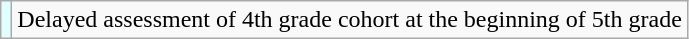<table class="wikitable" style="text-align:center">
<tr>
<td scope="row" style="background:#E0FFFF"></td>
<td>Delayed assessment of 4th grade cohort at the beginning of 5th grade</td>
</tr>
</table>
